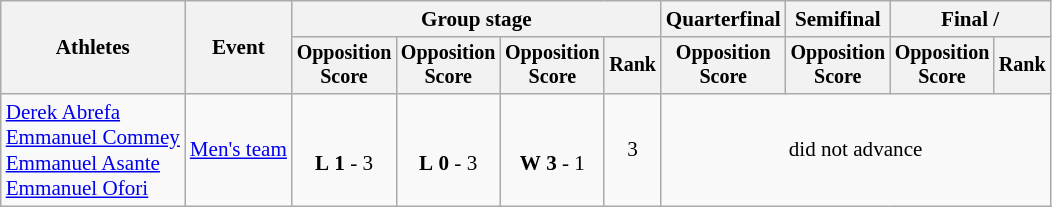<table class=wikitable style=font-size:88%;text-align:center>
<tr>
<th rowspan=2>Athletes</th>
<th rowspan=2>Event</th>
<th colspan=4>Group stage</th>
<th>Quarterfinal</th>
<th>Semifinal</th>
<th colspan=2>Final / </th>
</tr>
<tr style=font-size:95%>
<th>Opposition<br>Score</th>
<th>Opposition<br>Score</th>
<th>Opposition<br>Score</th>
<th>Rank</th>
<th>Opposition<br>Score</th>
<th>Opposition<br>Score</th>
<th>Opposition<br>Score</th>
<th>Rank</th>
</tr>
<tr>
<td align=left><a href='#'>Derek Abrefa</a> <br> <a href='#'>Emmanuel Commey</a> <br> <a href='#'>Emmanuel Asante</a> <br><a href='#'>Emmanuel Ofori</a></td>
<td align=left><a href='#'>Men's team</a></td>
<td><br><strong>L</strong> <strong>1</strong> - 3</td>
<td><br><strong>L</strong> <strong>0</strong> - 3</td>
<td><br><strong>W</strong> <strong>3</strong> - 1</td>
<td>3</td>
<td colspan=4>did not advance</td>
</tr>
</table>
